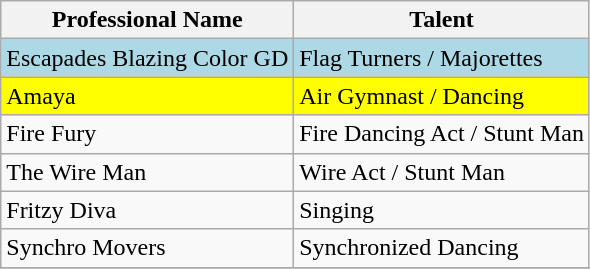<table class="wikitable" border="1">
<tr>
<th>Professional Name</th>
<th>Talent</th>
</tr>
<tr>
<td style="background:lightblue;">Escapades Blazing Color GD</td>
<td style="background:lightblue;">Flag Turners / Majorettes</td>
</tr>
<tr>
<td style="background:yellow;">Amaya</td>
<td style="background:yellow;">Air Gymnast / Dancing</td>
</tr>
<tr>
<td>Fire Fury</td>
<td>Fire Dancing Act / Stunt Man</td>
</tr>
<tr>
<td>The Wire Man</td>
<td>Wire Act / Stunt Man</td>
</tr>
<tr>
<td>Fritzy Diva</td>
<td>Singing</td>
</tr>
<tr>
<td>Synchro Movers</td>
<td>Synchronized Dancing</td>
</tr>
<tr>
</tr>
</table>
